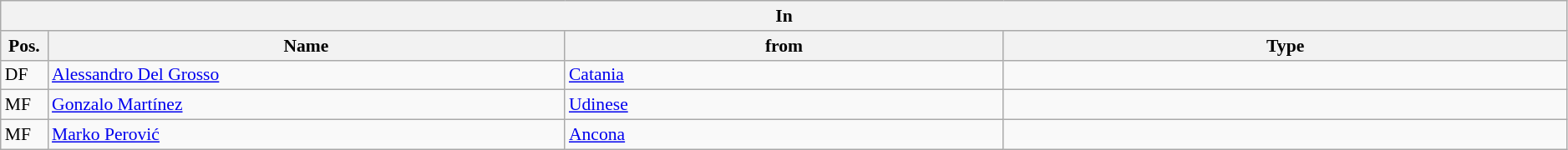<table class="wikitable" style="font-size:90%;width:99%;">
<tr>
<th colspan="4">In</th>
</tr>
<tr>
<th width=3%>Pos.</th>
<th width=33%>Name</th>
<th width=28%>from</th>
<th width=36%>Type</th>
</tr>
<tr>
<td>DF</td>
<td><a href='#'>Alessandro Del Grosso</a></td>
<td><a href='#'>Catania</a></td>
<td></td>
</tr>
<tr>
<td>MF</td>
<td><a href='#'>Gonzalo Martínez</a></td>
<td><a href='#'>Udinese</a></td>
<td></td>
</tr>
<tr>
<td>MF</td>
<td><a href='#'>Marko Perović</a></td>
<td><a href='#'>Ancona</a></td>
<td></td>
</tr>
</table>
